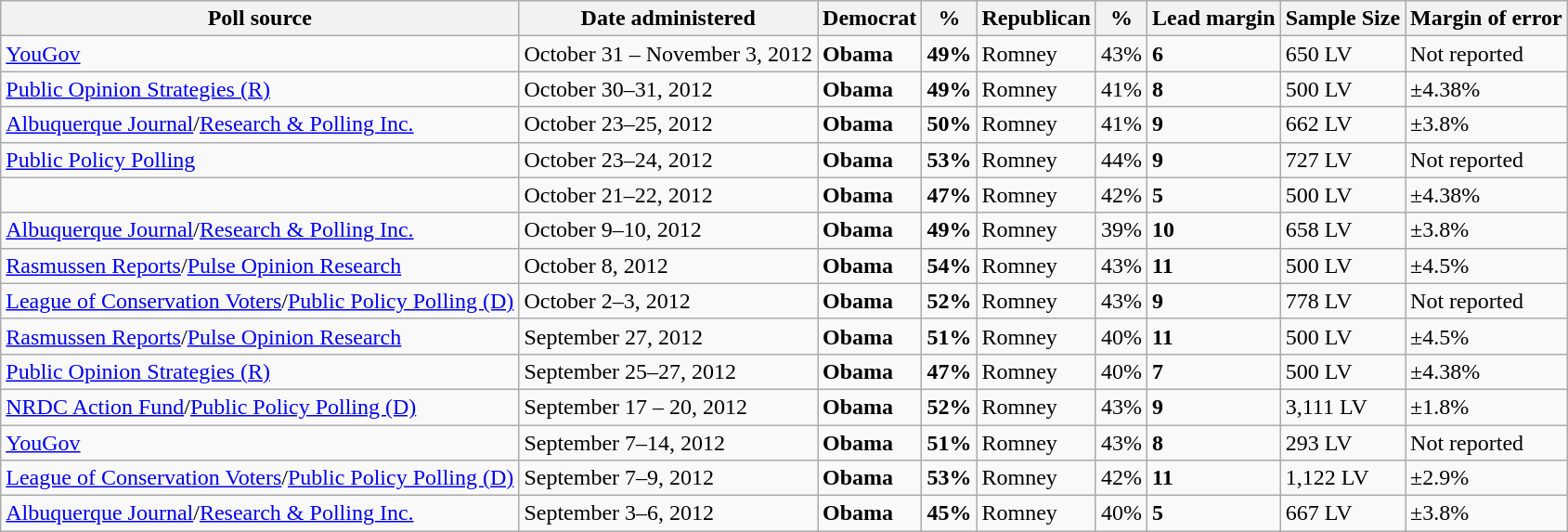<table class="wikitable">
<tr valign=bottom>
<th>Poll source</th>
<th>Date administered</th>
<th>Democrat</th>
<th>%</th>
<th>Republican</th>
<th>%</th>
<th>Lead margin</th>
<th>Sample Size</th>
<th>Margin of error</th>
</tr>
<tr>
<td><a href='#'>YouGov</a></td>
<td>October 31 – November 3, 2012</td>
<td><strong>Obama</strong></td>
<td><strong>49%</strong></td>
<td>Romney</td>
<td>43%</td>
<td><strong>6</strong></td>
<td>650 LV</td>
<td>Not reported</td>
</tr>
<tr>
<td><a href='#'>Public Opinion Strategies (R)</a></td>
<td>October 30–31, 2012</td>
<td><strong>Obama</strong></td>
<td><strong>49%</strong></td>
<td>Romney</td>
<td>41%</td>
<td><strong>8</strong></td>
<td>500 LV</td>
<td>±4.38%</td>
</tr>
<tr>
<td><a href='#'>Albuquerque Journal</a>/<a href='#'>Research & Polling Inc.</a></td>
<td>October 23–25, 2012</td>
<td><strong>Obama</strong></td>
<td><strong>50%</strong></td>
<td>Romney</td>
<td>41%</td>
<td><strong>9</strong></td>
<td>662 LV</td>
<td>±3.8%</td>
</tr>
<tr>
<td><a href='#'>Public Policy Polling</a></td>
<td>October 23–24, 2012</td>
<td><strong>Obama</strong></td>
<td><strong>53%</strong></td>
<td>Romney</td>
<td>44%</td>
<td><strong>9</strong></td>
<td>727 LV</td>
<td>Not reported</td>
</tr>
<tr>
<td></td>
<td>October 21–22, 2012</td>
<td><strong>Obama</strong></td>
<td><strong>47%</strong></td>
<td>Romney</td>
<td>42%</td>
<td><strong>5</strong></td>
<td>500 LV</td>
<td>±4.38%</td>
</tr>
<tr>
<td><a href='#'>Albuquerque Journal</a>/<a href='#'>Research & Polling Inc.</a></td>
<td>October 9–10, 2012</td>
<td><strong>Obama</strong></td>
<td><strong>49%</strong></td>
<td>Romney</td>
<td>39%</td>
<td><strong>10</strong></td>
<td>658 LV</td>
<td>±3.8%</td>
</tr>
<tr>
<td><a href='#'>Rasmussen Reports</a>/<a href='#'>Pulse Opinion Research</a></td>
<td>October 8, 2012</td>
<td><strong>Obama</strong></td>
<td><strong>54%</strong></td>
<td>Romney</td>
<td>43%</td>
<td><strong>11</strong></td>
<td>500 LV</td>
<td>±4.5%</td>
</tr>
<tr>
<td><a href='#'>League of Conservation Voters</a>/<a href='#'>Public Policy Polling (D)</a></td>
<td>October 2–3, 2012</td>
<td><strong>Obama</strong></td>
<td><strong>52%</strong></td>
<td>Romney</td>
<td>43%</td>
<td><strong>9</strong></td>
<td>778 LV</td>
<td>Not reported</td>
</tr>
<tr>
<td><a href='#'>Rasmussen Reports</a>/<a href='#'>Pulse Opinion Research</a></td>
<td>September 27, 2012</td>
<td><strong>Obama</strong></td>
<td><strong>51%</strong></td>
<td>Romney</td>
<td>40%</td>
<td><strong>11</strong></td>
<td>500 LV</td>
<td>±4.5%</td>
</tr>
<tr>
<td><a href='#'>Public Opinion Strategies (R)</a></td>
<td>September 25–27, 2012</td>
<td><strong>Obama</strong></td>
<td><strong>47%</strong></td>
<td>Romney</td>
<td>40%</td>
<td><strong>7</strong></td>
<td>500 LV</td>
<td>±4.38%</td>
</tr>
<tr>
<td><a href='#'>NRDC Action Fund</a>/<a href='#'>Public Policy Polling (D)</a></td>
<td>September 17 – 20, 2012</td>
<td><strong>Obama</strong></td>
<td><strong>52%</strong></td>
<td>Romney</td>
<td>43%</td>
<td><strong>9</strong></td>
<td>3,111 LV</td>
<td>±1.8%</td>
</tr>
<tr>
<td><a href='#'>YouGov</a></td>
<td>September 7–14, 2012</td>
<td><strong>Obama</strong></td>
<td><strong>51%</strong></td>
<td>Romney</td>
<td>43%</td>
<td><strong>8</strong></td>
<td>293 LV</td>
<td>Not reported</td>
</tr>
<tr>
<td><a href='#'>League of Conservation Voters</a>/<a href='#'>Public Policy Polling (D)</a></td>
<td>September 7–9, 2012</td>
<td><strong>Obama</strong></td>
<td><strong>53%</strong></td>
<td>Romney</td>
<td>42%</td>
<td><strong>11</strong></td>
<td>1,122 LV</td>
<td>±2.9%</td>
</tr>
<tr>
<td><a href='#'>Albuquerque Journal</a>/<a href='#'>Research & Polling Inc.</a></td>
<td>September 3–6, 2012</td>
<td><strong>Obama</strong></td>
<td><strong>45%</strong></td>
<td>Romney</td>
<td>40%</td>
<td><strong>5</strong></td>
<td>667 LV</td>
<td>±3.8%</td>
</tr>
</table>
